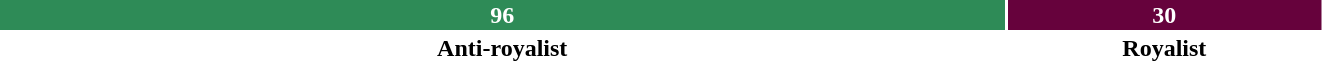<table style="width:70%; text-align:center">
<tr style="color:white">
<td style="background:#2E8B57; width:76.20%"><strong>96</strong></td>
<td style="background:#66023C; width:23.80%"><strong>30</strong></td>
</tr>
<tr>
<td><span><strong>Anti-royalist</strong></span></td>
<td><span><strong>Royalist</strong></span></td>
</tr>
</table>
